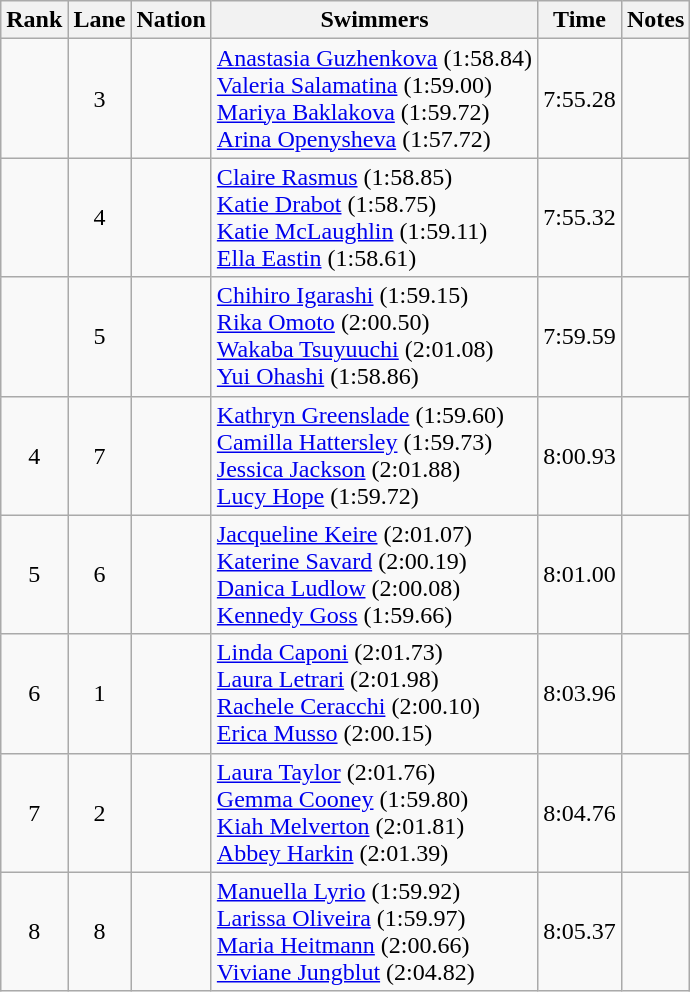<table class="wikitable sortable" style="text-align:center">
<tr>
<th>Rank</th>
<th>Lane</th>
<th>Nation</th>
<th>Swimmers</th>
<th>Time</th>
<th>Notes</th>
</tr>
<tr>
<td></td>
<td>3</td>
<td align="left"></td>
<td align="left"><a href='#'>Anastasia Guzhenkova</a> (1:58.84)<br><a href='#'>Valeria Salamatina</a> (1:59.00)<br><a href='#'>Mariya Baklakova</a> (1:59.72)<br><a href='#'>Arina Openysheva</a> (1:57.72)</td>
<td>7:55.28</td>
<td></td>
</tr>
<tr>
<td></td>
<td>4</td>
<td align="left"></td>
<td align="left"><a href='#'>Claire Rasmus</a> (1:58.85)<br><a href='#'>Katie Drabot</a> (1:58.75)<br><a href='#'>Katie McLaughlin</a> (1:59.11)<br><a href='#'>Ella Eastin</a> (1:58.61)</td>
<td>7:55.32</td>
<td></td>
</tr>
<tr>
<td></td>
<td>5</td>
<td align="left"></td>
<td align="left"><a href='#'>Chihiro Igarashi</a> (1:59.15)<br><a href='#'>Rika Omoto</a> (2:00.50)<br><a href='#'>Wakaba Tsuyuuchi</a> (2:01.08)<br><a href='#'>Yui Ohashi</a> (1:58.86)</td>
<td>7:59.59</td>
<td></td>
</tr>
<tr>
<td>4</td>
<td>7</td>
<td align="left"></td>
<td align=left><a href='#'>Kathryn Greenslade</a> (1:59.60)<br><a href='#'>Camilla Hattersley</a> (1:59.73)<br><a href='#'>Jessica Jackson</a> (2:01.88)<br><a href='#'>Lucy Hope</a> (1:59.72)</td>
<td>8:00.93</td>
<td></td>
</tr>
<tr>
<td>5</td>
<td>6</td>
<td align="left"></td>
<td align="left"><a href='#'>Jacqueline Keire</a> (2:01.07)<br><a href='#'>Katerine Savard</a> (2:00.19)<br><a href='#'>Danica Ludlow</a> (2:00.08)<br><a href='#'>Kennedy Goss</a> (1:59.66)</td>
<td>8:01.00</td>
<td></td>
</tr>
<tr>
<td>6</td>
<td>1</td>
<td align="left"></td>
<td align="left"><a href='#'>Linda Caponi</a> (2:01.73)<br><a href='#'>Laura Letrari</a> (2:01.98)<br><a href='#'>Rachele Ceracchi</a> (2:00.10)<br><a href='#'>Erica Musso</a> (2:00.15)</td>
<td>8:03.96</td>
<td></td>
</tr>
<tr>
<td>7</td>
<td>2</td>
<td align="left"></td>
<td align="left"><a href='#'>Laura Taylor</a> (2:01.76)<br><a href='#'>Gemma Cooney</a> (1:59.80)<br><a href='#'>Kiah Melverton</a> (2:01.81)<br><a href='#'>Abbey Harkin</a> (2:01.39)</td>
<td>8:04.76</td>
<td></td>
</tr>
<tr>
<td>8</td>
<td>8</td>
<td align="left"></td>
<td align="left"><a href='#'>Manuella Lyrio</a> (1:59.92)<br><a href='#'>Larissa Oliveira</a> (1:59.97)<br><a href='#'>Maria Heitmann</a> (2:00.66)<br><a href='#'>Viviane Jungblut</a> (2:04.82)</td>
<td>8:05.37</td>
<td></td>
</tr>
</table>
